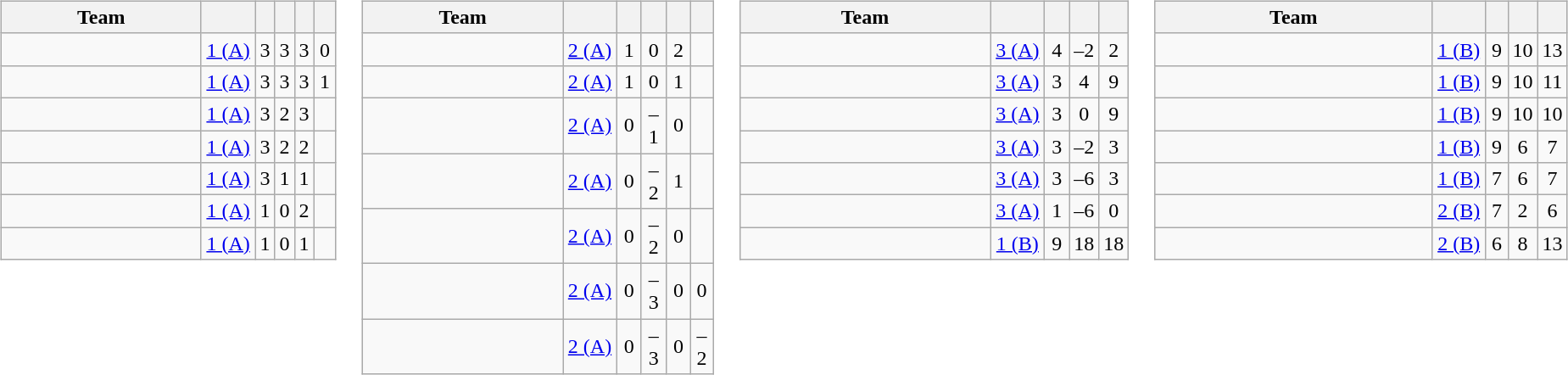<table>
<tr valign=top>
<td><br><table class="wikitable" style="text-align: center;">
<tr>
<th width=150>Team</th>
<th width=35></th>
<th width=8></th>
<th width=8></th>
<th width=8></th>
<th width=10></th>
</tr>
<tr>
<td align=left></td>
<td><a href='#'>1 (A)</a></td>
<td>3</td>
<td>3</td>
<td>3</td>
<td>0</td>
</tr>
<tr>
<td align=left></td>
<td><a href='#'>1 (A)</a></td>
<td>3</td>
<td>3</td>
<td>3</td>
<td>1</td>
</tr>
<tr>
<td align=left></td>
<td><a href='#'>1 (A)</a></td>
<td>3</td>
<td>2</td>
<td>3</td>
<td></td>
</tr>
<tr>
<td align=left></td>
<td><a href='#'>1 (A)</a></td>
<td>3</td>
<td>2</td>
<td>2</td>
<td></td>
</tr>
<tr>
<td align=left></td>
<td><a href='#'>1 (A)</a></td>
<td>3</td>
<td>1</td>
<td>1</td>
<td></td>
</tr>
<tr>
<td align=left></td>
<td><a href='#'>1 (A)</a></td>
<td>1</td>
<td>0</td>
<td>2</td>
<td></td>
</tr>
<tr>
<td align=left></td>
<td><a href='#'>1 (A)</a></td>
<td>1</td>
<td>0</td>
<td>1</td>
<td></td>
</tr>
</table>
</td>
<td><br><table class="wikitable" style="text-align: center;">
<tr>
<th width=150>Team</th>
<th width=35></th>
<th width=12></th>
<th width=12></th>
<th width=12></th>
<th width=10></th>
</tr>
<tr>
<td align=left></td>
<td><a href='#'>2 (A)</a></td>
<td>1</td>
<td>0</td>
<td>2</td>
<td></td>
</tr>
<tr>
<td align=left></td>
<td><a href='#'>2 (A)</a></td>
<td>1</td>
<td>0</td>
<td>1</td>
<td></td>
</tr>
<tr>
<td align=left></td>
<td><a href='#'>2 (A)</a></td>
<td>0</td>
<td>–1</td>
<td>0</td>
<td></td>
</tr>
<tr>
<td align=left></td>
<td><a href='#'>2 (A)</a></td>
<td>0</td>
<td>–2</td>
<td>1</td>
<td></td>
</tr>
<tr>
<td align=left></td>
<td><a href='#'>2 (A)</a></td>
<td>0</td>
<td>–2</td>
<td>0</td>
<td></td>
</tr>
<tr>
<td align=left></td>
<td><a href='#'>2 (A)</a></td>
<td>0</td>
<td>–3</td>
<td>0</td>
<td>0</td>
</tr>
<tr>
<td align=left></td>
<td><a href='#'>2 (A)</a></td>
<td>0</td>
<td>–3</td>
<td>0</td>
<td>–2</td>
</tr>
</table>
</td>
<td><br><table class="wikitable" style="text-align: center;">
<tr>
<th width=190>Team</th>
<th width=35></th>
<th width=12></th>
<th width=12></th>
<th width=12></th>
</tr>
<tr>
<td align=left></td>
<td><a href='#'>3 (A)</a></td>
<td>4</td>
<td>–2</td>
<td>2</td>
</tr>
<tr>
<td align=left></td>
<td><a href='#'>3 (A)</a></td>
<td>3</td>
<td>4</td>
<td>9</td>
</tr>
<tr>
<td align=left></td>
<td><a href='#'>3 (A)</a></td>
<td>3</td>
<td>0</td>
<td>9</td>
</tr>
<tr>
<td align=left></td>
<td><a href='#'>3 (A)</a></td>
<td>3</td>
<td>–2</td>
<td>3</td>
</tr>
<tr>
<td align=left></td>
<td><a href='#'>3 (A)</a></td>
<td>3</td>
<td>–6</td>
<td>3</td>
</tr>
<tr>
<td align=left></td>
<td><a href='#'>3 (A)</a></td>
<td>1</td>
<td>–6</td>
<td>0</td>
</tr>
<tr>
<td align=left></td>
<td><a href='#'>1 (B)</a></td>
<td>9</td>
<td>18</td>
<td>18</td>
</tr>
</table>
</td>
<td><br><table class="wikitable" style="text-align: center;">
<tr>
<th width=210>Team</th>
<th width=35></th>
<th width=10></th>
<th width=10></th>
<th width=10></th>
</tr>
<tr>
<td align=left></td>
<td><a href='#'>1 (B)</a></td>
<td>9</td>
<td>10</td>
<td>13</td>
</tr>
<tr>
<td align=left></td>
<td><a href='#'>1 (B)</a></td>
<td>9</td>
<td>10</td>
<td>11</td>
</tr>
<tr>
<td align=left></td>
<td><a href='#'>1 (B)</a></td>
<td>9</td>
<td>10</td>
<td>10</td>
</tr>
<tr>
<td align=left></td>
<td><a href='#'>1 (B)</a></td>
<td>9</td>
<td>6</td>
<td>7</td>
</tr>
<tr>
<td align=left></td>
<td><a href='#'>1 (B)</a></td>
<td>7</td>
<td>6</td>
<td>7</td>
</tr>
<tr>
<td align=left></td>
<td><a href='#'>2 (B)</a></td>
<td>7</td>
<td>2</td>
<td>6</td>
</tr>
<tr>
<td align=left></td>
<td><a href='#'>2 (B)</a></td>
<td>6</td>
<td>8</td>
<td>13</td>
</tr>
</table>
</td>
</tr>
</table>
